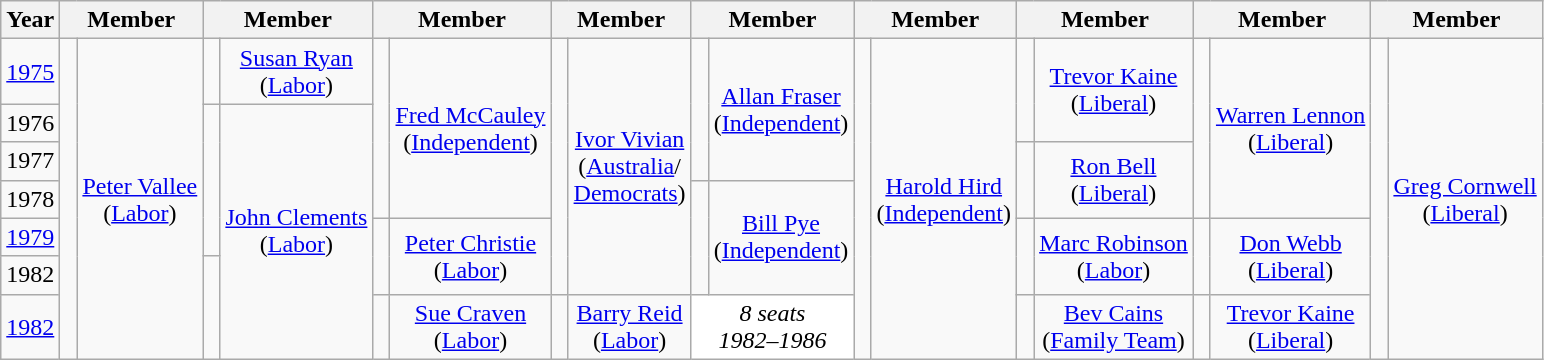<table class="wikitable" style="text-align:center">
<tr>
<th>Year</th>
<th colspan="2">Member</th>
<th colspan="2">Member</th>
<th colspan="2">Member</th>
<th colspan="2">Member</th>
<th colspan="2">Member</th>
<th colspan="2">Member</th>
<th colspan="2">Member</th>
<th colspan="2">Member</th>
<th colspan="2">Member</th>
</tr>
<tr>
<td><a href='#'>1975</a></td>
<td rowspan="7" > </td>
<td rowspan="7"><a href='#'>Peter Vallee</a><br>(<a href='#'>Labor</a>)</td>
<td rowspan="1" > </td>
<td rowspan="1"><a href='#'>Susan Ryan</a><br>(<a href='#'>Labor</a>)</td>
<td rowspan="4" > </td>
<td rowspan="4"><a href='#'>Fred McCauley</a><br>(<a href='#'>Independent</a>)</td>
<td rowspan="6" > </td>
<td rowspan="6"><a href='#'>Ivor Vivian</a><br>(<a href='#'>Australia</a>/<br><a href='#'>Democrats</a>)</td>
<td rowspan="3" > </td>
<td rowspan="3"><a href='#'>Allan Fraser</a><br>(<a href='#'>Independent</a>)</td>
<td rowspan="7" > </td>
<td rowspan="7"><a href='#'>Harold Hird</a><br>(<a href='#'>Independent</a>)</td>
<td rowspan="2" > </td>
<td rowspan="2"><a href='#'>Trevor Kaine</a><br>(<a href='#'>Liberal</a>)</td>
<td rowspan="4" > </td>
<td rowspan="4"><a href='#'>Warren Lennon</a><br>(<a href='#'>Liberal</a>)</td>
<td rowspan="7" > </td>
<td rowspan="7"><a href='#'>Greg Cornwell</a><br>(<a href='#'>Liberal</a>)</td>
</tr>
<tr>
<td>1976</td>
<td rowspan="4" > </td>
<td rowspan="6"><a href='#'>John Clements</a><br>(<a href='#'>Labor</a>)</td>
</tr>
<tr>
<td>1977</td>
<td rowspan="2" > </td>
<td rowspan="2"><a href='#'>Ron Bell</a><br>(<a href='#'>Liberal</a>)</td>
</tr>
<tr>
<td>1978</td>
<td rowspan="3" > </td>
<td rowspan="3"><a href='#'>Bill Pye</a><br>(<a href='#'>Independent</a>)</td>
</tr>
<tr>
<td><a href='#'>1979</a></td>
<td rowspan="2" > </td>
<td rowspan="2"><a href='#'>Peter Christie</a><br>(<a href='#'>Labor</a>)</td>
<td rowspan="2" > </td>
<td rowspan="2"><a href='#'>Marc Robinson</a><br>(<a href='#'>Labor</a>)</td>
<td rowspan="2" > </td>
<td rowspan="2"><a href='#'>Don Webb</a><br>(<a href='#'>Liberal</a>)</td>
</tr>
<tr>
<td>1982</td>
<td rowspan="2" > </td>
</tr>
<tr>
<td><a href='#'>1982</a></td>
<td rowspan="1" > </td>
<td rowspan="1"><a href='#'>Sue Craven</a><br>(<a href='#'>Labor</a>)</td>
<td rowspan="1" > </td>
<td rowspan="1"><a href='#'>Barry Reid</a><br>(<a href='#'>Labor</a>)</td>
<td style="background-color:#FFFFFF" rowspan=6 colspan=2><em>8 seats<br>1982–1986</em></td>
<td rowspan="1" > </td>
<td rowspan="1"><a href='#'>Bev Cains</a><br>(<a href='#'>Family Team</a>)</td>
<td rowspan="1" > </td>
<td rowspan="1"><a href='#'>Trevor Kaine</a><br>(<a href='#'>Liberal</a>)</td>
</tr>
</table>
